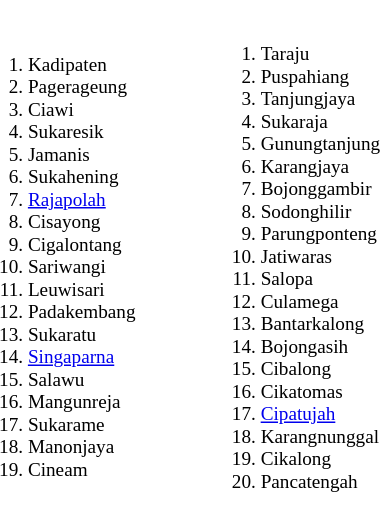<table class="toccolours" Style="font-size:80%; margin:1em auto;">
<tr>
<td style="padding-right:1em;"><ol><br><li>Kadipaten</li>
<li>Pagerageung</li>
<li>Ciawi</li>
<li>Sukaresik</li>
<li>Jamanis</li>
<li>Sukahening</li>
<li><a href='#'>Rajapolah</a></li>
<li>Cisayong</li>
<li>Cigalontang</li>
<li>Sariwangi</li>
<li>Leuwisari</li>
<li>Padakembang</li>
<li>Sukaratu</li>
<li><a href='#'>Singaparna</a></li>
<li>Salawu</li>
<li>Mangunreja</li>
<li>Sukarame</li>
<li>Manonjaya</li>
<li>Cineam</li>
</ol></td>
<td style="background:white; padding:0 1em;" class="toccolours"></td>
<td><ol><br><li>Taraju</li>
<li>Puspahiang</li>
<li>Tanjungjaya</li>
<li>Sukaraja</li>
<li>Gunungtanjung</li>
<li>Karangjaya</li>
<li>Bojonggambir</li>
<li>Sodonghilir</li>
<li>Parungponteng</li>
<li>Jatiwaras</li>
<li>Salopa</li>
<li>Culamega</li>
<li>Bantarkalong</li>
<li>Bojongasih</li>
<li>Cibalong</li>
<li>Cikatomas</li>
<li><a href='#'>Cipatujah</a></li>
<li>Karangnunggal</li>
<li>Cikalong</li>
<li>Pancatengah</li>
</ol></td>
</tr>
</table>
